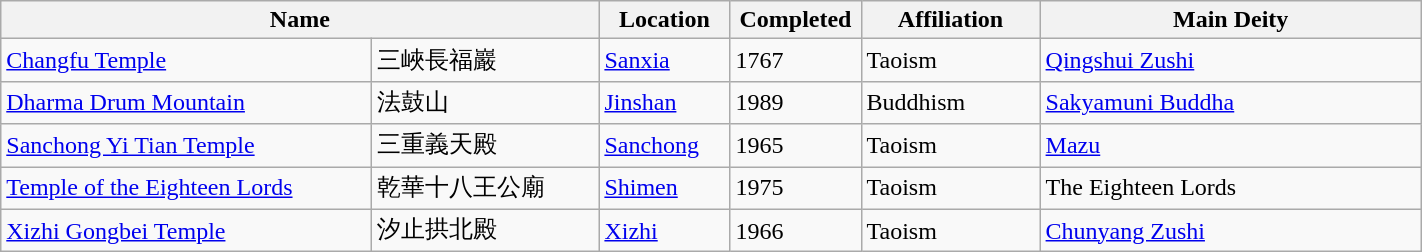<table class="wikitable sortable" style="width:75%">
<tr>
<th colspan="2" scope="col">Name</th>
<th scope="col" style="width:5em">Location</th>
<th scope="col" style="width:5em">Completed</th>
<th scope="col" style="width:7em">Affiliation</th>
<th scope="col">Main Deity</th>
</tr>
<tr>
<td style="width:15em"><a href='#'>Changfu Temple</a></td>
<td style="width:9em">三峽長福巖</td>
<td><a href='#'>Sanxia</a></td>
<td>1767</td>
<td>Taoism</td>
<td><a href='#'>Qingshui Zushi</a></td>
</tr>
<tr>
<td><a href='#'>Dharma Drum Mountain</a></td>
<td>法鼓山</td>
<td><a href='#'>Jinshan</a></td>
<td>1989</td>
<td>Buddhism</td>
<td><a href='#'>Sakyamuni Buddha</a></td>
</tr>
<tr>
<td><a href='#'>Sanchong Yi Tian Temple</a></td>
<td>三重義天殿</td>
<td><a href='#'>Sanchong</a></td>
<td>1965</td>
<td>Taoism</td>
<td><a href='#'>Mazu</a></td>
</tr>
<tr>
<td><a href='#'>Temple of the Eighteen Lords</a></td>
<td>乾華十八王公廟</td>
<td><a href='#'>Shimen</a></td>
<td>1975</td>
<td>Taoism</td>
<td>The Eighteen Lords</td>
</tr>
<tr>
<td><a href='#'>Xizhi Gongbei Temple</a></td>
<td>汐止拱北殿</td>
<td><a href='#'>Xizhi</a></td>
<td>1966</td>
<td>Taoism</td>
<td><a href='#'>Chunyang Zushi</a></td>
</tr>
</table>
